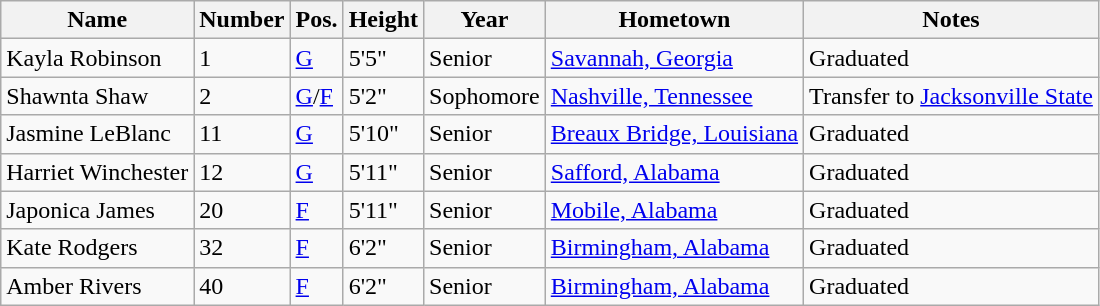<table class="wikitable sortable" border="1">
<tr>
<th>Name</th>
<th>Number</th>
<th>Pos.</th>
<th>Height</th>
<th>Year</th>
<th>Hometown</th>
<th class="wikitable">Notes</th>
</tr>
<tr>
<td>Kayla Robinson</td>
<td>1</td>
<td><a href='#'>G</a></td>
<td>5'5"</td>
<td>Senior</td>
<td><a href='#'>Savannah, Georgia</a></td>
<td>Graduated</td>
</tr>
<tr>
<td>Shawnta Shaw</td>
<td>2</td>
<td><a href='#'>G</a>/<a href='#'>F</a></td>
<td>5'2"</td>
<td>Sophomore</td>
<td><a href='#'>Nashville, Tennessee</a></td>
<td>Transfer to <a href='#'>Jacksonville State</a></td>
</tr>
<tr>
<td>Jasmine LeBlanc</td>
<td>11</td>
<td><a href='#'>G</a></td>
<td>5'10"</td>
<td>Senior</td>
<td><a href='#'>Breaux Bridge, Louisiana</a></td>
<td>Graduated</td>
</tr>
<tr>
<td>Harriet Winchester</td>
<td>12</td>
<td><a href='#'>G</a></td>
<td>5'11"</td>
<td>Senior</td>
<td><a href='#'>Safford, Alabama</a></td>
<td>Graduated</td>
</tr>
<tr>
<td>Japonica James</td>
<td>20</td>
<td><a href='#'>F</a></td>
<td>5'11"</td>
<td>Senior</td>
<td><a href='#'>Mobile, Alabama</a></td>
<td>Graduated</td>
</tr>
<tr>
<td>Kate Rodgers</td>
<td>32</td>
<td><a href='#'>F</a></td>
<td>6'2"</td>
<td>Senior</td>
<td><a href='#'>Birmingham, Alabama</a></td>
<td>Graduated</td>
</tr>
<tr>
<td>Amber Rivers</td>
<td>40</td>
<td><a href='#'>F</a></td>
<td>6'2"</td>
<td>Senior</td>
<td><a href='#'>Birmingham, Alabama</a></td>
<td>Graduated</td>
</tr>
</table>
